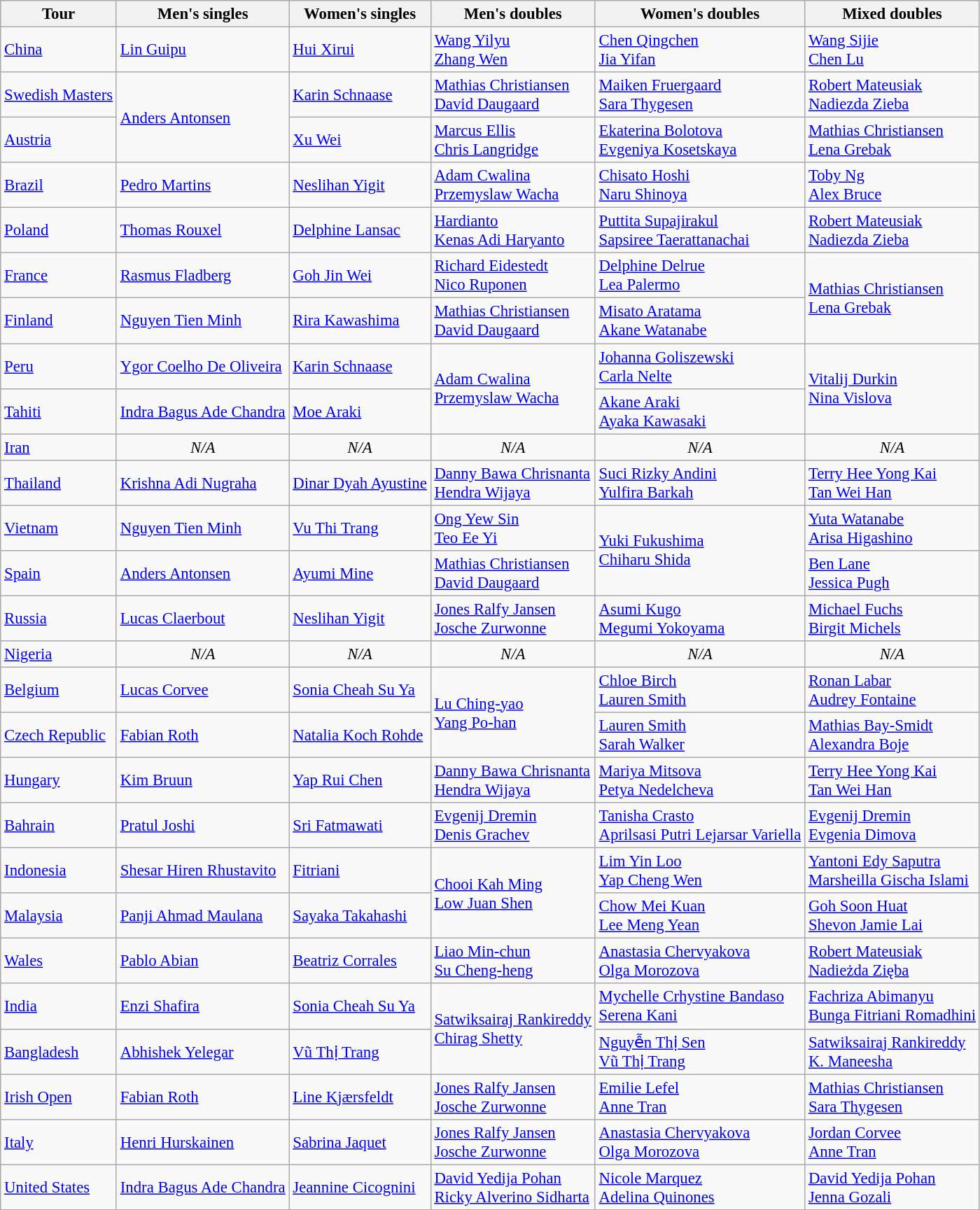<table class=wikitable style="font-size:95%">
<tr>
<th>Tour</th>
<th>Men's singles</th>
<th>Women's singles</th>
<th>Men's doubles</th>
<th>Women's doubles</th>
<th>Mixed doubles</th>
</tr>
<tr>
<td> <a href='#'>China</a></td>
<td> <a href='#'>Lin Guipu</a></td>
<td> <a href='#'>Hui Xirui</a></td>
<td> <a href='#'>Wang Yilyu</a> <br> <a href='#'>Zhang Wen</a></td>
<td> <a href='#'>Chen Qingchen</a> <br> <a href='#'>Jia Yifan</a></td>
<td> <a href='#'>Wang Sijie</a> <br> <a href='#'>Chen Lu</a></td>
</tr>
<tr>
<td> <a href='#'>Swedish Masters</a></td>
<td rowspan=2> <a href='#'>Anders Antonsen</a></td>
<td> <a href='#'>Karin Schnaase</a></td>
<td> <a href='#'>Mathias Christiansen</a> <br> <a href='#'>David Daugaard</a></td>
<td> <a href='#'>Maiken Fruergaard</a> <br> <a href='#'>Sara Thygesen</a></td>
<td> <a href='#'>Robert Mateusiak</a><br> <a href='#'>Nadiezda Zieba</a></td>
</tr>
<tr>
<td> <a href='#'>Austria</a></td>
<td> <a href='#'>Xu Wei</a></td>
<td> <a href='#'>Marcus Ellis</a> <br> <a href='#'>Chris Langridge</a></td>
<td> <a href='#'>Ekaterina Bolotova</a> <br> <a href='#'>Evgeniya Kosetskaya</a></td>
<td> <a href='#'>Mathias Christiansen</a> <br> <a href='#'>Lena Grebak</a></td>
</tr>
<tr>
<td> <a href='#'>Brazil</a></td>
<td> <a href='#'>Pedro Martins</a></td>
<td> <a href='#'>Neslihan Yigit</a></td>
<td> <a href='#'>Adam Cwalina</a><br> <a href='#'>Przemyslaw Wacha</a></td>
<td> <a href='#'>Chisato Hoshi</a> <br> <a href='#'>Naru Shinoya</a></td>
<td> <a href='#'>Toby Ng</a><br> <a href='#'>Alex Bruce</a></td>
</tr>
<tr>
<td> <a href='#'>Poland</a></td>
<td> <a href='#'>Thomas Rouxel</a></td>
<td> <a href='#'>Delphine Lansac</a></td>
<td> <a href='#'>Hardianto</a><br> <a href='#'>Kenas Adi Haryanto</a></td>
<td> <a href='#'>Puttita Supajirakul</a><br> <a href='#'>Sapsiree Taerattanachai</a></td>
<td> <a href='#'>Robert Mateusiak</a><br> <a href='#'>Nadiezda Zieba</a></td>
</tr>
<tr>
<td> <a href='#'>France</a></td>
<td> <a href='#'>Rasmus Fladberg</a></td>
<td> <a href='#'>Goh Jin Wei</a></td>
<td> <a href='#'>Richard Eidestedt</a> <br> <a href='#'>Nico Ruponen</a></td>
<td> <a href='#'>Delphine Delrue</a> <br> <a href='#'>Lea Palermo</a></td>
<td rowspan=2> <a href='#'>Mathias Christiansen</a> <br> <a href='#'>Lena Grebak</a></td>
</tr>
<tr>
<td> <a href='#'>Finland</a></td>
<td> <a href='#'>Nguyen Tien Minh</a></td>
<td> <a href='#'>Rira Kawashima</a></td>
<td> <a href='#'>Mathias Christiansen</a><br> <a href='#'>David Daugaard</a></td>
<td> <a href='#'>Misato Aratama</a> <br> <a href='#'>Akane Watanabe</a></td>
</tr>
<tr>
<td> <a href='#'>Peru</a></td>
<td> <a href='#'>Ygor Coelho De Oliveira</a></td>
<td> <a href='#'>Karin Schnaase</a></td>
<td rowspan=2> <a href='#'>Adam Cwalina</a><br> <a href='#'>Przemyslaw Wacha</a></td>
<td> <a href='#'>Johanna Goliszewski</a><br> <a href='#'>Carla Nelte</a></td>
<td rowspan=2> <a href='#'>Vitalij Durkin</a><br> <a href='#'>Nina Vislova</a></td>
</tr>
<tr>
<td> <a href='#'>Tahiti</a></td>
<td> <a href='#'>Indra Bagus Ade Chandra</a></td>
<td> <a href='#'>Moe Araki</a></td>
<td> <a href='#'>Akane Araki</a><br> <a href='#'>Ayaka Kawasaki</a></td>
</tr>
<tr>
<td> <a href='#'>Iran</a></td>
<td align=center><em>N/A</em></td>
<td align=center><em>N/A</em></td>
<td align=center><em>N/A</em></td>
<td align=center><em>N/A</em></td>
<td align=center><em>N/A</em></td>
</tr>
<tr>
<td> <a href='#'>Thailand</a></td>
<td> <a href='#'>Krishna Adi Nugraha</a></td>
<td> <a href='#'>Dinar Dyah Ayustine</a></td>
<td> <a href='#'>Danny Bawa Chrisnanta</a><br> <a href='#'>Hendra Wijaya</a></td>
<td> <a href='#'>Suci Rizky Andini</a><br> <a href='#'>Yulfira Barkah</a></td>
<td> <a href='#'>Terry Hee Yong Kai</a><br> <a href='#'>Tan Wei Han</a></td>
</tr>
<tr>
<td> <a href='#'>Vietnam</a></td>
<td> <a href='#'>Nguyen Tien Minh</a></td>
<td> <a href='#'>Vu Thi Trang</a></td>
<td> <a href='#'>Ong Yew Sin</a><br> <a href='#'>Teo Ee Yi</a></td>
<td rowspan=2> <a href='#'>Yuki Fukushima</a><br> <a href='#'>Chiharu Shida</a></td>
<td> <a href='#'>Yuta Watanabe</a><br> <a href='#'>Arisa Higashino</a></td>
</tr>
<tr>
<td> <a href='#'>Spain</a></td>
<td> <a href='#'>Anders Antonsen</a></td>
<td> <a href='#'>Ayumi Mine</a></td>
<td> <a href='#'>Mathias Christiansen</a> <br> <a href='#'>David Daugaard</a></td>
<td> <a href='#'>Ben Lane</a> <br> <a href='#'>Jessica Pugh</a></td>
</tr>
<tr>
<td> <a href='#'>Russia</a></td>
<td> <a href='#'>Lucas Claerbout</a></td>
<td> <a href='#'>Neslihan Yigit</a></td>
<td> <a href='#'>Jones Ralfy Jansen</a><br> <a href='#'>Josche Zurwonne</a></td>
<td> <a href='#'>Asumi Kugo</a><br> <a href='#'>Megumi Yokoyama</a></td>
<td> <a href='#'>Michael Fuchs</a><br> <a href='#'>Birgit Michels</a></td>
</tr>
<tr>
<td> <a href='#'>Nigeria</a></td>
<td align=center><em>N/A</em></td>
<td align=center><em>N/A</em></td>
<td align=center><em>N/A</em></td>
<td align=center><em>N/A</em></td>
<td align=center><em>N/A</em></td>
</tr>
<tr>
<td> <a href='#'>Belgium</a></td>
<td> <a href='#'>Lucas Corvee</a></td>
<td> <a href='#'>Sonia Cheah Su Ya</a></td>
<td rowspan=2> <a href='#'>Lu Ching-yao</a><br> <a href='#'>Yang Po-han</a></td>
<td> <a href='#'>Chloe Birch</a><br> <a href='#'>Lauren Smith</a></td>
<td> <a href='#'>Ronan Labar</a><br> <a href='#'>Audrey Fontaine</a></td>
</tr>
<tr>
<td> <a href='#'>Czech Republic</a></td>
<td> <a href='#'>Fabian Roth</a></td>
<td> <a href='#'>Natalia Koch Rohde</a></td>
<td> <a href='#'>Lauren Smith</a><br> <a href='#'>Sarah Walker</a></td>
<td> <a href='#'>Mathias Bay-Smidt</a><br> <a href='#'>Alexandra Boje</a></td>
</tr>
<tr>
<td> <a href='#'>Hungary</a></td>
<td> <a href='#'>Kim Bruun</a></td>
<td> <a href='#'>Yap Rui Chen</a></td>
<td> <a href='#'>Danny Bawa Chrisnanta</a><br> <a href='#'>Hendra Wijaya</a></td>
<td> <a href='#'>Mariya Mitsova</a><br> <a href='#'>Petya Nedelcheva</a></td>
<td> <a href='#'>Terry Hee Yong Kai</a><br> <a href='#'>Tan Wei Han</a></td>
</tr>
<tr>
<td> <a href='#'>Bahrain</a></td>
<td> <a href='#'>Pratul Joshi</a></td>
<td> <a href='#'>Sri Fatmawati</a></td>
<td> <a href='#'>Evgenij Dremin</a><br> <a href='#'>Denis Grachev</a></td>
<td> <a href='#'>Tanisha Crasto</a><br> <a href='#'>Aprilsasi Putri Lejarsar Variella</a></td>
<td> <a href='#'>Evgenij Dremin</a><br> <a href='#'>Evgenia Dimova</a></td>
</tr>
<tr>
<td> <a href='#'>Indonesia</a></td>
<td> <a href='#'>Shesar Hiren Rhustavito</a></td>
<td> <a href='#'>Fitriani</a></td>
<td rowspan=2> <a href='#'>Chooi Kah Ming</a><br> <a href='#'>Low Juan Shen</a></td>
<td> <a href='#'>Lim Yin Loo</a><br> <a href='#'>Yap Cheng Wen</a></td>
<td> <a href='#'>Yantoni Edy Saputra</a><br> <a href='#'>Marsheilla Gischa Islami</a></td>
</tr>
<tr>
<td> <a href='#'>Malaysia</a></td>
<td> <a href='#'>Panji Ahmad Maulana</a></td>
<td> <a href='#'>Sayaka Takahashi</a></td>
<td> <a href='#'>Chow Mei Kuan</a> <br> <a href='#'>Lee Meng Yean</a></td>
<td> <a href='#'>Goh Soon Huat</a> <br> <a href='#'>Shevon Jamie Lai</a></td>
</tr>
<tr>
<td> <a href='#'>Wales</a></td>
<td> <a href='#'>Pablo Abian</a></td>
<td> <a href='#'>Beatriz Corrales</a></td>
<td> <a href='#'>Liao Min-chun</a> <br> <a href='#'>Su Cheng-heng</a></td>
<td> <a href='#'>Anastasia Chervyakova</a> <br> <a href='#'>Olga Morozova</a></td>
<td> <a href='#'>Robert Mateusiak</a> <br> <a href='#'>Nadieżda Zięba</a></td>
</tr>
<tr>
<td> <a href='#'>India</a></td>
<td> <a href='#'>Enzi Shafira</a></td>
<td> <a href='#'>Sonia Cheah Su Ya</a></td>
<td rowspan=2> <a href='#'>Satwiksairaj Rankireddy</a><br> <a href='#'>Chirag Shetty</a></td>
<td> <a href='#'>Mychelle Crhystine Bandaso</a><br> <a href='#'>Serena Kani</a></td>
<td> <a href='#'>Fachriza Abimanyu</a><br> <a href='#'>Bunga Fitriani Romadhini</a></td>
</tr>
<tr>
<td> <a href='#'>Bangladesh</a></td>
<td> <a href='#'>Abhishek Yelegar</a></td>
<td> <a href='#'>Vũ Thị Trang</a></td>
<td> <a href='#'>Nguyễn Thị Sen</a><br> <a href='#'>Vũ Thị Trang</a></td>
<td> <a href='#'>Satwiksairaj Rankireddy</a><br> <a href='#'>K. Maneesha</a></td>
</tr>
<tr>
<td> <a href='#'>Irish Open</a></td>
<td> <a href='#'>Fabian Roth</a></td>
<td> <a href='#'>Line Kjærsfeldt</a></td>
<td> <a href='#'>Jones Ralfy Jansen</a><br> <a href='#'>Josche Zurwonne</a></td>
<td> <a href='#'>Emilie Lefel</a><br> <a href='#'>Anne Tran</a></td>
<td> <a href='#'>Mathias Christiansen</a> <br> <a href='#'>Sara Thygesen</a></td>
</tr>
<tr>
<td> <a href='#'>Italy</a></td>
<td> <a href='#'>Henri Hurskainen</a></td>
<td> <a href='#'>Sabrina Jaquet</a></td>
<td> <a href='#'>Jones Ralfy Jansen</a> <br> <a href='#'>Josche Zurwonne</a></td>
<td> <a href='#'>Anastasia Chervyakova</a> <br> <a href='#'>Olga Morozova</a></td>
<td> <a href='#'>Jordan Corvee</a> <br> <a href='#'>Anne Tran</a></td>
</tr>
<tr>
<td> <a href='#'>United States</a></td>
<td> <a href='#'>Indra Bagus Ade Chandra</a></td>
<td> <a href='#'>Jeannine Cicognini</a></td>
<td> <a href='#'>David Yedija Pohan</a> <br> <a href='#'>Ricky Alverino Sidharta</a></td>
<td> <a href='#'>Nicole Marquez</a> <br> <a href='#'>Adelina Quinones</a></td>
<td> <a href='#'>David Yedija Pohan</a> <br> <a href='#'>Jenna Gozali</a></td>
</tr>
</table>
